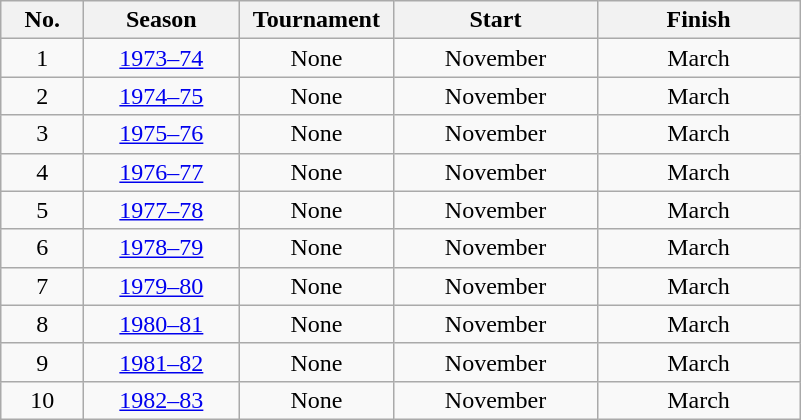<table class="wikitable">
<tr>
<th style="width:3em">No.</th>
<th style="width:6em">Season</th>
<th style="width:6em">Tournament</th>
<th style="width:8em">Start</th>
<th style="width:8em">Finish</th>
</tr>
<tr style="text-align:center;">
<td>1</td>
<td><a href='#'>1973–74</a></td>
<td>None</td>
<td>November</td>
<td>March</td>
</tr>
<tr style="text-align:center;">
<td>2</td>
<td><a href='#'>1974–75</a></td>
<td>None</td>
<td>November</td>
<td>March</td>
</tr>
<tr style="text-align:center;">
<td>3</td>
<td><a href='#'>1975–76</a></td>
<td>None</td>
<td>November</td>
<td>March</td>
</tr>
<tr style="text-align:center;">
<td>4</td>
<td><a href='#'>1976–77</a></td>
<td>None</td>
<td>November</td>
<td>March</td>
</tr>
<tr style="text-align:center;">
<td>5</td>
<td><a href='#'>1977–78</a></td>
<td>None</td>
<td>November</td>
<td>March</td>
</tr>
<tr style="text-align:center;">
<td>6</td>
<td><a href='#'>1978–79</a></td>
<td>None</td>
<td>November</td>
<td>March</td>
</tr>
<tr style="text-align:center;">
<td>7</td>
<td><a href='#'>1979–80</a></td>
<td>None</td>
<td>November</td>
<td>March</td>
</tr>
<tr style="text-align:center;">
<td>8</td>
<td><a href='#'>1980–81</a></td>
<td>None</td>
<td>November</td>
<td>March</td>
</tr>
<tr style="text-align:center;">
<td>9</td>
<td><a href='#'>1981–82</a></td>
<td>None</td>
<td>November</td>
<td>March</td>
</tr>
<tr style="text-align:center;">
<td>10</td>
<td><a href='#'>1982–83</a></td>
<td>None</td>
<td>November</td>
<td>March</td>
</tr>
</table>
